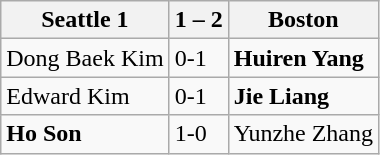<table class="wikitable">
<tr>
<th>Seattle 1</th>
<th>1 – 2</th>
<th>Boston</th>
</tr>
<tr>
<td>Dong Baek Kim</td>
<td>0-1</td>
<td><strong>Huiren Yang</strong></td>
</tr>
<tr>
<td>Edward Kim</td>
<td>0-1</td>
<td><strong>Jie Liang</strong></td>
</tr>
<tr>
<td><strong>Ho Son</strong></td>
<td>1-0</td>
<td>Yunzhe Zhang</td>
</tr>
</table>
